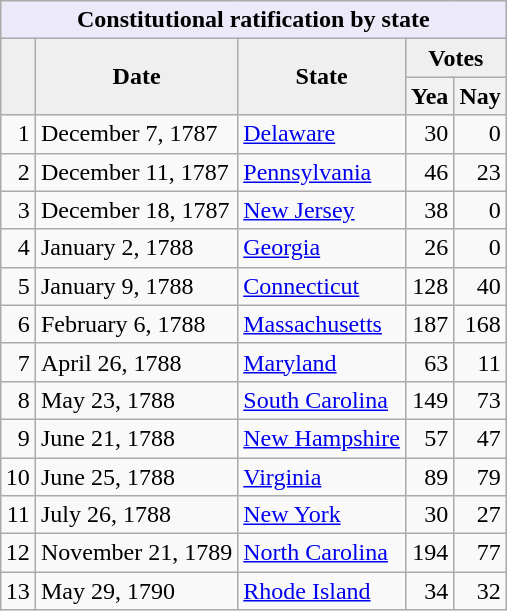<table class="wikitable" style="margin:0 0 1em 1em; float:right">
<tr>
<th colspan="5" style="text-align:center; background:#ece9f8;">Constitutional ratification by state</th>
</tr>
<tr>
<th style="background:#efefef;" rowspan="2"> </th>
<th style="background:#efefef;" rowspan="2">Date</th>
<th style="background:#efefef;" rowspan="2">State</th>
<th style="background:#efefef;" colspan="2">Votes</th>
</tr>
<tr>
<th>Yea</th>
<th>Nay</th>
</tr>
<tr>
<td align="right">1</td>
<td>December 7, 1787</td>
<td><a href='#'>Delaware</a></td>
<td align="right">30</td>
<td align="right">0</td>
</tr>
<tr>
<td align="right">2</td>
<td>December 11, 1787</td>
<td><a href='#'>Pennsylvania</a></td>
<td align="right">46</td>
<td align="right">23</td>
</tr>
<tr>
<td align="right">3</td>
<td>December 18, 1787</td>
<td><a href='#'>New Jersey</a></td>
<td align="right">38</td>
<td align="right">0</td>
</tr>
<tr>
<td align="right">4</td>
<td>January 2, 1788</td>
<td><a href='#'>Georgia</a></td>
<td align="right">26</td>
<td align="right">0</td>
</tr>
<tr>
<td align="right">5</td>
<td>January 9, 1788</td>
<td><a href='#'>Connecticut</a></td>
<td align="right">128</td>
<td align="right">40</td>
</tr>
<tr>
<td align="right">6</td>
<td>February 6, 1788</td>
<td><a href='#'>Massachusetts</a></td>
<td align="right">187</td>
<td align="right">168</td>
</tr>
<tr>
<td align="right">7</td>
<td>April 26, 1788</td>
<td><a href='#'>Maryland</a></td>
<td align="right">63</td>
<td align="right">11</td>
</tr>
<tr>
<td align="right">8</td>
<td>May 23, 1788</td>
<td><a href='#'>South Carolina</a></td>
<td align="right">149</td>
<td align="right">73</td>
</tr>
<tr>
<td align="right">9</td>
<td>June 21, 1788</td>
<td><a href='#'>New Hampshire</a></td>
<td align="right">57</td>
<td align="right">47</td>
</tr>
<tr>
<td align="right">10</td>
<td>June 25, 1788</td>
<td><a href='#'>Virginia</a></td>
<td align="right">89</td>
<td align="right">79</td>
</tr>
<tr>
<td align="right">11</td>
<td>July 26, 1788</td>
<td><a href='#'>New York</a></td>
<td align="right">30</td>
<td align="right">27</td>
</tr>
<tr>
<td align="right">12</td>
<td>November 21, 1789</td>
<td><a href='#'>North Carolina</a></td>
<td align="right">194</td>
<td align="right">77</td>
</tr>
<tr>
<td align="right">13</td>
<td>May 29, 1790</td>
<td><a href='#'>Rhode Island</a></td>
<td align="right">34</td>
<td align="right">32</td>
</tr>
</table>
